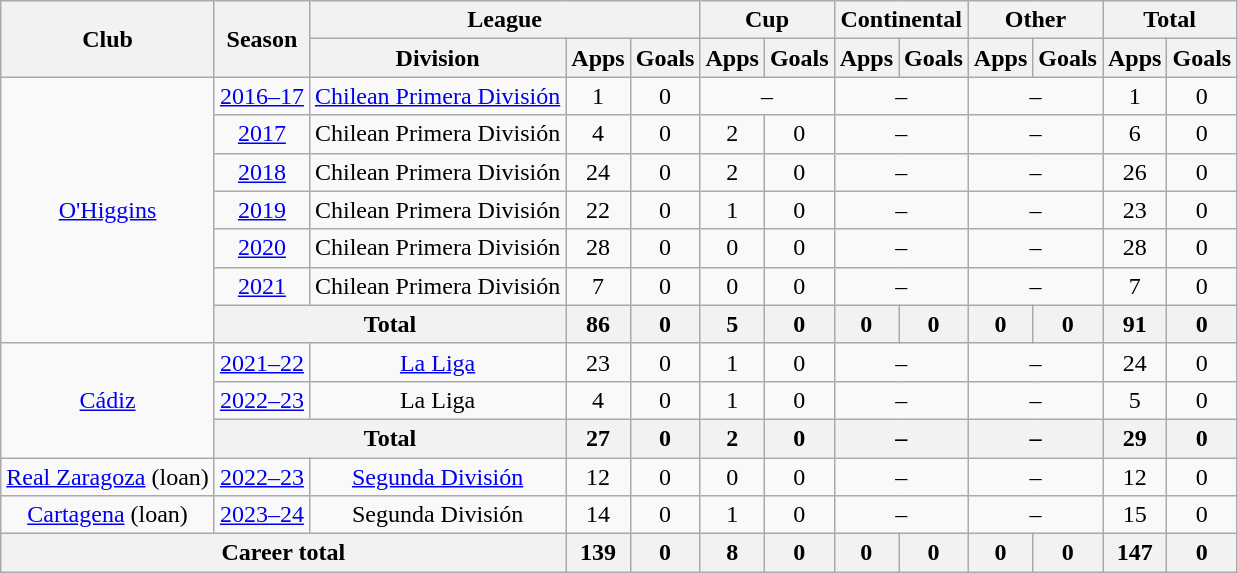<table class="wikitable" style="text-align:center">
<tr>
<th rowspan="2">Club</th>
<th rowspan="2">Season</th>
<th colspan="3">League</th>
<th colspan="2">Cup</th>
<th colspan="2">Continental</th>
<th colspan="2">Other</th>
<th colspan="2">Total</th>
</tr>
<tr>
<th>Division</th>
<th>Apps</th>
<th>Goals</th>
<th>Apps</th>
<th>Goals</th>
<th>Apps</th>
<th>Goals</th>
<th>Apps</th>
<th>Goals</th>
<th>Apps</th>
<th>Goals</th>
</tr>
<tr>
<td rowspan="7"><a href='#'>O'Higgins</a></td>
<td><a href='#'>2016–17</a></td>
<td><a href='#'>Chilean Primera División</a></td>
<td>1</td>
<td>0</td>
<td colspan=2>–</td>
<td colspan=2>–</td>
<td colspan=2>–</td>
<td>1</td>
<td>0</td>
</tr>
<tr>
<td><a href='#'>2017</a></td>
<td>Chilean Primera División</td>
<td>4</td>
<td>0</td>
<td>2</td>
<td>0</td>
<td colspan=2>–</td>
<td colspan=2>–</td>
<td>6</td>
<td>0</td>
</tr>
<tr>
<td><a href='#'>2018</a></td>
<td>Chilean Primera División</td>
<td>24</td>
<td>0</td>
<td>2</td>
<td>0</td>
<td colspan=2>–</td>
<td colspan=2>–</td>
<td>26</td>
<td>0</td>
</tr>
<tr>
<td><a href='#'>2019</a></td>
<td>Chilean Primera División</td>
<td>22</td>
<td>0</td>
<td>1</td>
<td>0</td>
<td colspan=2>–</td>
<td colspan=2>–</td>
<td>23</td>
<td>0</td>
</tr>
<tr>
<td><a href='#'>2020</a></td>
<td>Chilean Primera División</td>
<td>28</td>
<td>0</td>
<td>0</td>
<td>0</td>
<td colspan=2>–</td>
<td colspan=2>–</td>
<td>28</td>
<td>0</td>
</tr>
<tr>
<td><a href='#'>2021</a></td>
<td>Chilean Primera División</td>
<td>7</td>
<td>0</td>
<td>0</td>
<td>0</td>
<td colspan=2>–</td>
<td colspan=2>–</td>
<td>7</td>
<td>0</td>
</tr>
<tr>
<th colspan="2">Total</th>
<th>86</th>
<th>0</th>
<th>5</th>
<th>0</th>
<th>0</th>
<th>0</th>
<th>0</th>
<th>0</th>
<th>91</th>
<th>0</th>
</tr>
<tr>
<td rowspan="3"><a href='#'>Cádiz</a></td>
<td><a href='#'>2021–22</a></td>
<td><a href='#'>La Liga</a></td>
<td>23</td>
<td>0</td>
<td>1</td>
<td>0</td>
<td colspan="2">–</td>
<td colspan="2">–</td>
<td>24</td>
<td>0</td>
</tr>
<tr>
<td><a href='#'>2022–23</a></td>
<td>La Liga</td>
<td>4</td>
<td>0</td>
<td>1</td>
<td>0</td>
<td colspan="2">–</td>
<td colspan="2">–</td>
<td>5</td>
<td>0</td>
</tr>
<tr>
<th colspan="2">Total</th>
<th>27</th>
<th>0</th>
<th>2</th>
<th>0</th>
<th colspan="2">–</th>
<th colspan="2">–</th>
<th>29</th>
<th>0</th>
</tr>
<tr>
<td><a href='#'>Real Zaragoza</a> (loan)</td>
<td><a href='#'>2022–23</a></td>
<td><a href='#'>Segunda División</a></td>
<td>12</td>
<td>0</td>
<td>0</td>
<td>0</td>
<td colspan="2">–</td>
<td colspan="2">–</td>
<td>12</td>
<td>0</td>
</tr>
<tr>
<td><a href='#'>Cartagena</a> (loan)</td>
<td><a href='#'>2023–24</a></td>
<td>Segunda División</td>
<td>14</td>
<td>0</td>
<td>1</td>
<td>0</td>
<td colspan="2">–</td>
<td colspan="2">–</td>
<td>15</td>
<td>0</td>
</tr>
<tr>
<th colspan="3">Career total</th>
<th>139</th>
<th>0</th>
<th>8</th>
<th>0</th>
<th>0</th>
<th>0</th>
<th>0</th>
<th>0</th>
<th>147</th>
<th>0</th>
</tr>
</table>
